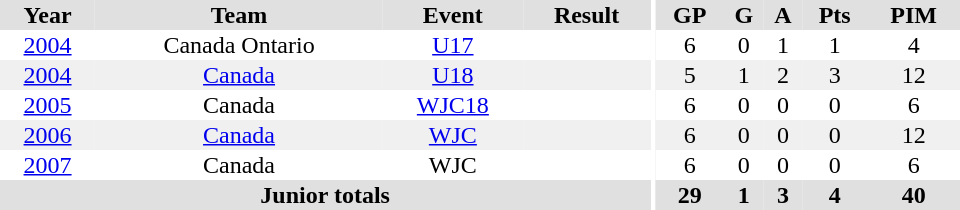<table border="0" cellpadding="1" cellspacing="0" ID="Table3" style="text-align:center; width:40em">
<tr bgcolor="#e0e0e0">
<th>Year</th>
<th>Team</th>
<th>Event</th>
<th>Result</th>
<th rowspan="99" bgcolor="#ffffff"></th>
<th>GP</th>
<th>G</th>
<th>A</th>
<th>Pts</th>
<th>PIM</th>
</tr>
<tr>
<td><a href='#'>2004</a></td>
<td>Canada Ontario</td>
<td><a href='#'>U17</a></td>
<td></td>
<td>6</td>
<td>0</td>
<td>1</td>
<td>1</td>
<td>4</td>
</tr>
<tr bgcolor="#f0f0f0">
<td><a href='#'>2004</a></td>
<td><a href='#'>Canada</a></td>
<td><a href='#'>U18</a></td>
<td></td>
<td>5</td>
<td>1</td>
<td>2</td>
<td>3</td>
<td>12</td>
</tr>
<tr>
<td><a href='#'>2005</a></td>
<td>Canada</td>
<td><a href='#'>WJC18</a></td>
<td></td>
<td>6</td>
<td>0</td>
<td>0</td>
<td>0</td>
<td>6</td>
</tr>
<tr bgcolor="#f0f0f0">
<td><a href='#'>2006</a></td>
<td><a href='#'>Canada</a></td>
<td><a href='#'>WJC</a></td>
<td></td>
<td>6</td>
<td>0</td>
<td>0</td>
<td>0</td>
<td>12</td>
</tr>
<tr>
<td><a href='#'>2007</a></td>
<td>Canada</td>
<td>WJC</td>
<td></td>
<td>6</td>
<td>0</td>
<td>0</td>
<td>0</td>
<td>6</td>
</tr>
<tr bgcolor="#e0e0e0">
<th colspan="4">Junior totals</th>
<th>29</th>
<th>1</th>
<th>3</th>
<th>4</th>
<th>40</th>
</tr>
</table>
